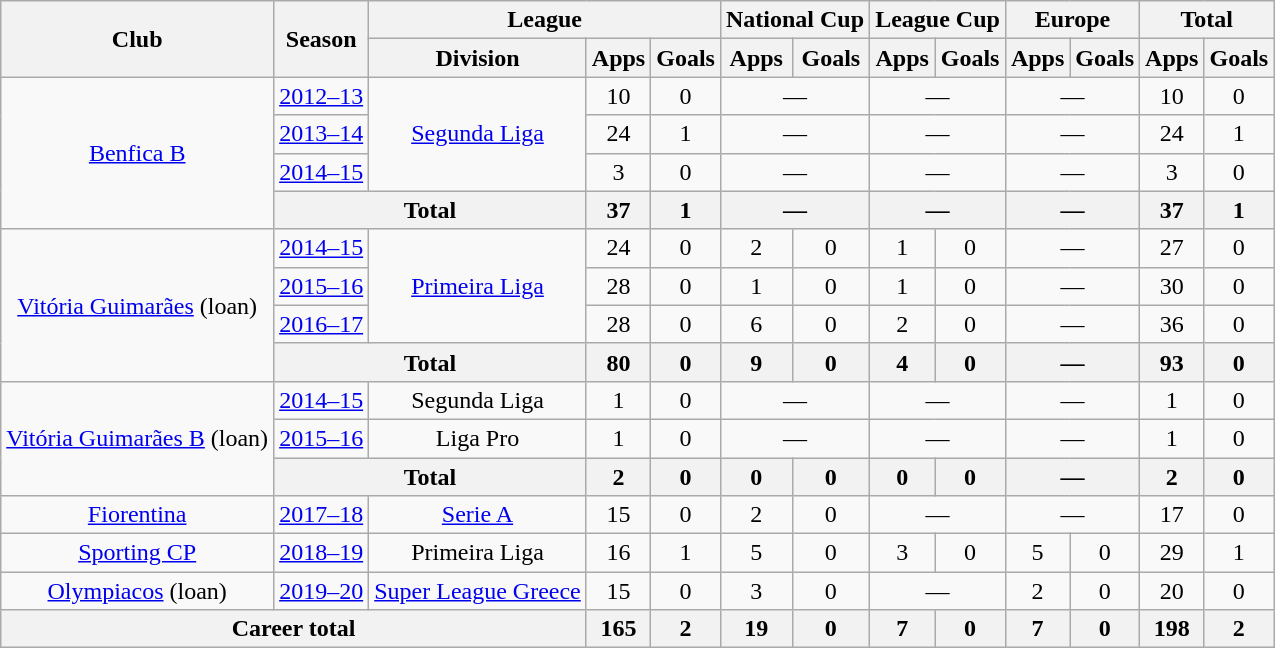<table class="wikitable" style="text-align:center">
<tr>
<th rowspan="2">Club</th>
<th rowspan="2">Season</th>
<th colspan="3">League</th>
<th colspan="2">National Cup</th>
<th colspan="2">League Cup</th>
<th colspan="2">Europe</th>
<th colspan="2">Total</th>
</tr>
<tr>
<th>Division</th>
<th>Apps</th>
<th>Goals</th>
<th>Apps</th>
<th>Goals</th>
<th>Apps</th>
<th>Goals</th>
<th>Apps</th>
<th>Goals</th>
<th>Apps</th>
<th>Goals</th>
</tr>
<tr>
<td rowspan="4"><a href='#'>Benfica B</a></td>
<td><a href='#'>2012–13</a></td>
<td rowspan="3"><a href='#'>Segunda Liga</a></td>
<td>10</td>
<td>0</td>
<td colspan="2">—</td>
<td colspan="2">—</td>
<td colspan="2">—</td>
<td>10</td>
<td>0</td>
</tr>
<tr>
<td><a href='#'>2013–14</a></td>
<td>24</td>
<td>1</td>
<td colspan="2">—</td>
<td colspan="2">—</td>
<td colspan="2">—</td>
<td>24</td>
<td>1</td>
</tr>
<tr>
<td><a href='#'>2014–15</a></td>
<td>3</td>
<td>0</td>
<td colspan="2">—</td>
<td colspan="2">—</td>
<td colspan="2">—</td>
<td>3</td>
<td>0</td>
</tr>
<tr>
<th colspan="2">Total</th>
<th>37</th>
<th>1</th>
<th colspan="2">—</th>
<th colspan="2">—</th>
<th colspan="2">—</th>
<th>37</th>
<th>1</th>
</tr>
<tr>
<td rowspan="4"><a href='#'>Vitória Guimarães</a> (loan)</td>
<td><a href='#'>2014–15</a></td>
<td rowspan="3"><a href='#'>Primeira Liga</a></td>
<td>24</td>
<td>0</td>
<td>2</td>
<td>0</td>
<td>1</td>
<td>0</td>
<td colspan="2">—</td>
<td>27</td>
<td>0</td>
</tr>
<tr>
<td><a href='#'>2015–16</a></td>
<td>28</td>
<td>0</td>
<td>1</td>
<td>0</td>
<td>1</td>
<td>0</td>
<td colspan="2">—</td>
<td>30</td>
<td>0</td>
</tr>
<tr>
<td><a href='#'>2016–17</a></td>
<td>28</td>
<td>0</td>
<td>6</td>
<td>0</td>
<td>2</td>
<td>0</td>
<td colspan="2">—</td>
<td>36</td>
<td>0</td>
</tr>
<tr>
<th colspan="2">Total</th>
<th>80</th>
<th>0</th>
<th>9</th>
<th>0</th>
<th>4</th>
<th>0</th>
<th colspan="2">—</th>
<th>93</th>
<th>0</th>
</tr>
<tr>
<td rowspan="3"><a href='#'>Vitória Guimarães B</a> (loan)</td>
<td><a href='#'>2014–15</a></td>
<td>Segunda Liga</td>
<td>1</td>
<td>0</td>
<td colspan="2">—</td>
<td colspan="2">—</td>
<td colspan="2">—</td>
<td>1</td>
<td>0</td>
</tr>
<tr>
<td><a href='#'>2015–16</a></td>
<td>Liga Pro</td>
<td>1</td>
<td>0</td>
<td colspan="2">—</td>
<td colspan="2">—</td>
<td colspan="2">—</td>
<td>1</td>
<td>0</td>
</tr>
<tr>
<th colspan="2">Total</th>
<th>2</th>
<th>0</th>
<th>0</th>
<th>0</th>
<th>0</th>
<th>0</th>
<th colspan="2">—</th>
<th>2</th>
<th>0</th>
</tr>
<tr>
<td><a href='#'>Fiorentina</a></td>
<td><a href='#'>2017–18</a></td>
<td><a href='#'>Serie A</a></td>
<td>15</td>
<td>0</td>
<td>2</td>
<td>0</td>
<td colspan="2">—</td>
<td colspan="2">—</td>
<td>17</td>
<td>0</td>
</tr>
<tr>
<td><a href='#'>Sporting CP</a></td>
<td><a href='#'>2018–19</a></td>
<td>Primeira Liga</td>
<td>16</td>
<td>1</td>
<td>5</td>
<td>0</td>
<td>3</td>
<td>0</td>
<td>5</td>
<td>0</td>
<td>29</td>
<td>1</td>
</tr>
<tr>
<td><a href='#'>Olympiacos</a> (loan)</td>
<td><a href='#'>2019–20</a></td>
<td><a href='#'>Super League Greece</a></td>
<td>15</td>
<td>0</td>
<td>3</td>
<td>0</td>
<td colspan="2">—</td>
<td>2</td>
<td>0</td>
<td>20</td>
<td>0</td>
</tr>
<tr>
<th colspan="3">Career total</th>
<th>165</th>
<th>2</th>
<th>19</th>
<th>0</th>
<th>7</th>
<th>0</th>
<th>7</th>
<th>0</th>
<th>198</th>
<th>2</th>
</tr>
</table>
